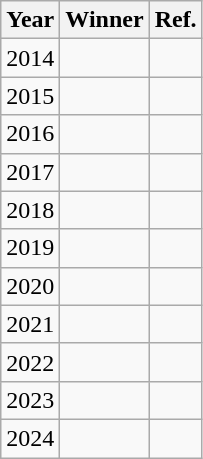<table class="wikitable sortable mw-collapsible">
<tr>
<th>Year</th>
<th>Winner</th>
<th>Ref.</th>
</tr>
<tr>
<td>2014</td>
<td></td>
<td></td>
</tr>
<tr>
<td>2015</td>
<td></td>
<td></td>
</tr>
<tr>
<td>2016</td>
<td></td>
<td></td>
</tr>
<tr>
<td>2017</td>
<td></td>
<td></td>
</tr>
<tr>
<td>2018</td>
<td></td>
<td></td>
</tr>
<tr>
<td>2019</td>
<td></td>
<td></td>
</tr>
<tr>
<td>2020</td>
<td></td>
<td></td>
</tr>
<tr>
<td>2021</td>
<td></td>
<td></td>
</tr>
<tr>
<td>2022</td>
<td></td>
<td></td>
</tr>
<tr>
<td>2023</td>
<td></td>
<td></td>
</tr>
<tr>
<td>2024</td>
<td></td>
<td></td>
</tr>
</table>
